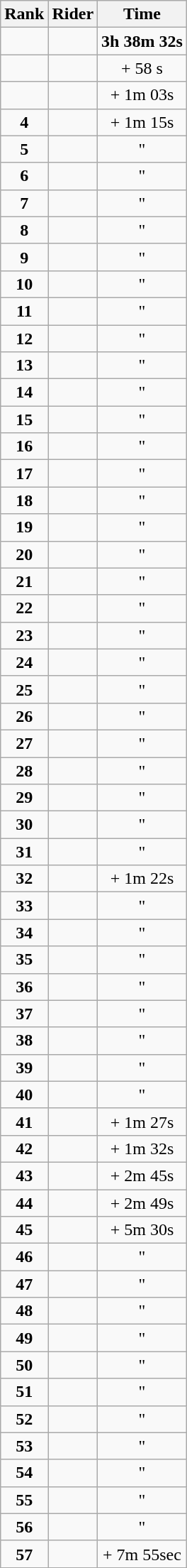<table class=wikitable  style="text-align:center; font-size:100%;">
<tr>
<th>Rank</th>
<th>Rider</th>
<th>Time</th>
</tr>
<tr>
<td></td>
<td align="left"></td>
<td><strong>3h 38m 32s</strong></td>
</tr>
<tr>
<td></td>
<td align="left"></td>
<td>+ 58 s</td>
</tr>
<tr>
<td></td>
<td align="left"></td>
<td>+ 1m 03s</td>
</tr>
<tr>
<td><strong>4</strong></td>
<td align="left"></td>
<td>+ 1m 15s</td>
</tr>
<tr>
<td><strong>5</strong></td>
<td align="left"></td>
<td>"</td>
</tr>
<tr>
<td><strong>6</strong></td>
<td align="left"></td>
<td>"</td>
</tr>
<tr>
<td><strong>7</strong></td>
<td align="left"></td>
<td>"</td>
</tr>
<tr>
<td><strong>8</strong></td>
<td align="left"></td>
<td>"</td>
</tr>
<tr>
<td><strong>9</strong></td>
<td align="left"></td>
<td>"</td>
</tr>
<tr>
<td><strong>10</strong></td>
<td align="left"></td>
<td>"</td>
</tr>
<tr>
<td><strong>11</strong></td>
<td align="left"></td>
<td>"</td>
</tr>
<tr>
<td><strong>12</strong></td>
<td align="left"></td>
<td>"</td>
</tr>
<tr>
<td><strong>13</strong></td>
<td align="left"></td>
<td>"</td>
</tr>
<tr>
<td><strong>14</strong></td>
<td align="left"></td>
<td>"</td>
</tr>
<tr>
<td><strong>15</strong></td>
<td align="left"></td>
<td>"</td>
</tr>
<tr>
<td><strong>16</strong></td>
<td align="left"></td>
<td>"</td>
</tr>
<tr>
<td><strong>17</strong></td>
<td align="left"></td>
<td>"</td>
</tr>
<tr>
<td><strong>18</strong></td>
<td align="left"></td>
<td>"</td>
</tr>
<tr>
<td><strong>19</strong></td>
<td align="left"></td>
<td>"</td>
</tr>
<tr>
<td><strong>20</strong></td>
<td align="left"></td>
<td>"</td>
</tr>
<tr>
<td><strong>21</strong></td>
<td align="left"></td>
<td>"</td>
</tr>
<tr>
<td><strong>22</strong></td>
<td align="left"></td>
<td>"</td>
</tr>
<tr>
<td><strong>23</strong></td>
<td align="left"></td>
<td>"</td>
</tr>
<tr>
<td><strong>24</strong></td>
<td align="left"></td>
<td>"</td>
</tr>
<tr>
<td><strong>25</strong></td>
<td align="left"></td>
<td>"</td>
</tr>
<tr>
<td><strong>26</strong></td>
<td align="left"></td>
<td>"</td>
</tr>
<tr>
<td><strong>27</strong></td>
<td align="left"></td>
<td>"</td>
</tr>
<tr>
<td><strong>28</strong></td>
<td align="left"></td>
<td>"</td>
</tr>
<tr>
<td><strong>29</strong></td>
<td align="left"></td>
<td>"</td>
</tr>
<tr>
<td><strong>30</strong></td>
<td align="left"></td>
<td>"</td>
</tr>
<tr>
<td><strong>31</strong></td>
<td align="left"></td>
<td>"</td>
</tr>
<tr>
<td><strong>32</strong></td>
<td align="left"></td>
<td>+ 1m 22s</td>
</tr>
<tr>
<td><strong>33</strong></td>
<td align="left"></td>
<td>"</td>
</tr>
<tr>
<td><strong>34</strong></td>
<td align="left"></td>
<td>"</td>
</tr>
<tr>
<td><strong>35</strong></td>
<td align="left"></td>
<td>"</td>
</tr>
<tr>
<td><strong>36</strong></td>
<td align="left"></td>
<td>"</td>
</tr>
<tr>
<td><strong>37</strong></td>
<td align="left"></td>
<td>"</td>
</tr>
<tr>
<td><strong>38</strong></td>
<td align="left"></td>
<td>"</td>
</tr>
<tr>
<td><strong>39</strong></td>
<td align="left"></td>
<td>"</td>
</tr>
<tr>
<td><strong>40</strong></td>
<td align="left"></td>
<td>"</td>
</tr>
<tr>
<td><strong>41</strong></td>
<td align="left"></td>
<td>+ 1m 27s</td>
</tr>
<tr>
<td><strong>42</strong></td>
<td align="left"></td>
<td>+ 1m 32s</td>
</tr>
<tr>
<td><strong>43</strong></td>
<td align="left"></td>
<td>+ 2m 45s</td>
</tr>
<tr>
<td><strong>44</strong></td>
<td align="left"></td>
<td>+ 2m 49s</td>
</tr>
<tr>
<td><strong>45</strong></td>
<td align="left"></td>
<td>+ 5m 30s</td>
</tr>
<tr>
<td><strong>46</strong></td>
<td align="left"></td>
<td>"</td>
</tr>
<tr>
<td><strong>47</strong></td>
<td align="left"></td>
<td>"</td>
</tr>
<tr>
<td><strong>48</strong></td>
<td align="left"></td>
<td>"</td>
</tr>
<tr>
<td><strong>49</strong></td>
<td align="left"></td>
<td>"</td>
</tr>
<tr>
<td><strong>50</strong></td>
<td align="left"></td>
<td>"</td>
</tr>
<tr>
<td><strong>51</strong></td>
<td align="left"></td>
<td>"</td>
</tr>
<tr>
<td><strong>52</strong></td>
<td align="left"></td>
<td>"</td>
</tr>
<tr>
<td><strong>53</strong></td>
<td align="left"></td>
<td>"</td>
</tr>
<tr>
<td><strong>54</strong></td>
<td align="left"></td>
<td>"</td>
</tr>
<tr>
<td><strong>55</strong></td>
<td align="left"></td>
<td>"</td>
</tr>
<tr>
<td><strong>56</strong></td>
<td align="left"></td>
<td>"</td>
</tr>
<tr>
<td><strong>57</strong></td>
<td align="left"></td>
<td>+ 7m 55sec</td>
</tr>
</table>
